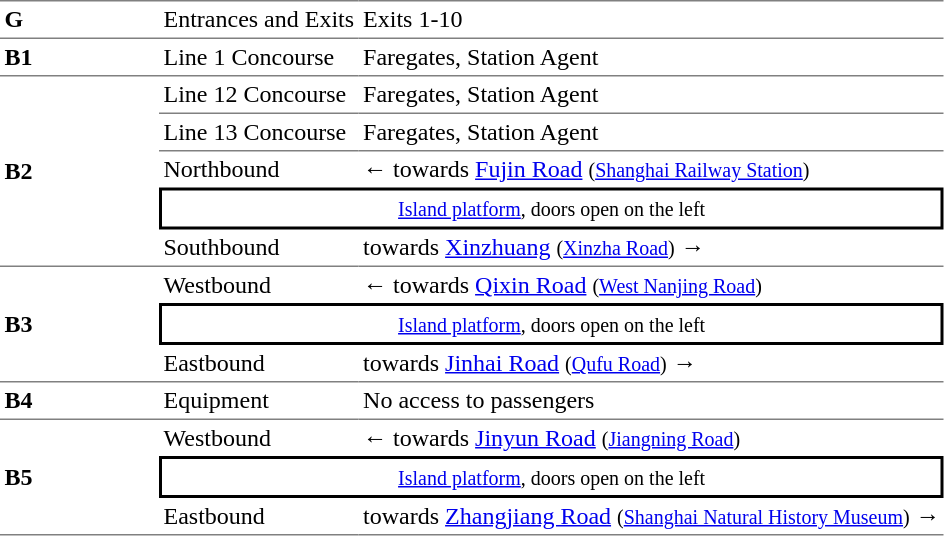<table cellspacing=0 cellpadding=3>
<tr>
<td style="border-top:solid 1px gray;border-bottom:solid 1px gray;" width=100><strong>G</strong></td>
<td style="border-top:solid 1px gray;border-bottom:solid 1px gray;">Entrances and Exits</td>
<td style="border-top:solid 1px gray;border-bottom:solid 1px gray;">Exits 1-10</td>
</tr>
<tr>
<td style="border-bottom:solid 1px gray;"><strong>B1</strong></td>
<td style="border-bottom:solid 1px gray;">Line 1 Concourse</td>
<td style="border-bottom:solid 1px gray;">Faregates, Station Agent</td>
</tr>
<tr>
<td style="border-bottom:solid 1px gray;" rowspan=5><strong>B2</strong></td>
<td style="border-bottom:solid 1px gray;">Line 12 Concourse</td>
<td style="border-bottom:solid 1px gray;">Faregates, Station Agent</td>
</tr>
<tr>
<td style="border-bottom:solid 1px gray;">Line 13 Concourse</td>
<td style="border-bottom:solid 1px gray;">Faregates, Station Agent</td>
</tr>
<tr>
<td>Northbound</td>
<td>←  towards <a href='#'>Fujin Road</a> <small>(<a href='#'>Shanghai Railway Station</a>)</small></td>
</tr>
<tr>
<td style="border-top:solid 2px black;border-right:solid 2px black;border-left:solid 2px black;border-bottom:solid 2px black;text-align:center;" colspan=2><small><a href='#'>Island platform</a>, doors open on the left</small></td>
</tr>
<tr>
<td style="border-bottom:solid 1px gray;">Southbound</td>
<td style="border-bottom:solid 1px gray;">  towards <a href='#'>Xinzhuang</a> <small>(<a href='#'>Xinzha Road</a>)</small> →</td>
</tr>
<tr>
<td style="border-bottom:solid 1px gray;" rowspan=3><strong>B3</strong></td>
<td>Westbound</td>
<td>←  towards <a href='#'>Qixin Road</a> <small>(<a href='#'>West Nanjing Road</a>)</small></td>
</tr>
<tr>
<td style="border-top:solid 2px black;border-right:solid 2px black;border-left:solid 2px black;border-bottom:solid 2px black;text-align:center;" colspan=2><small><a href='#'>Island platform</a>, doors open on the left</small></td>
</tr>
<tr>
<td style="border-bottom:solid 1px gray;">Eastbound</td>
<td style="border-bottom:solid 1px gray;">  towards <a href='#'>Jinhai Road</a> <small>(<a href='#'>Qufu Road</a>)</small> →</td>
</tr>
<tr>
<td style="border-bottom:solid 1px gray;"><strong>B4</strong></td>
<td style="border-bottom:solid 1px gray;">Equipment</td>
<td style="border-bottom:solid 1px gray;">No access to passengers</td>
</tr>
<tr>
<td style="border-bottom:solid 1px gray;" rowspan=3><strong>B5</strong></td>
<td>Westbound</td>
<td>←  towards <a href='#'>Jinyun Road</a> <small>(<a href='#'>Jiangning Road</a>)</small></td>
</tr>
<tr>
<td style="border-top:solid 2px black;border-right:solid 2px black;border-left:solid 2px black;border-bottom:solid 2px black;text-align:center;" colspan=2><small><a href='#'>Island platform</a>, doors open on the left</small></td>
</tr>
<tr>
<td style="border-bottom:solid 1px gray;">Eastbound</td>
<td style="border-bottom:solid 1px gray;">  towards <a href='#'>Zhangjiang Road</a> <small>(<a href='#'>Shanghai Natural History Museum</a>)</small> →</td>
</tr>
</table>
